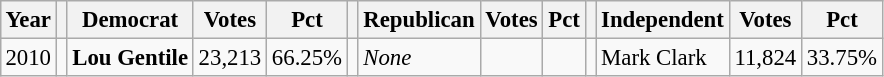<table class="wikitable" style="margin:0.5em ; font-size:95%">
<tr>
<th>Year</th>
<th></th>
<th>Democrat</th>
<th>Votes</th>
<th>Pct</th>
<th></th>
<th>Republican</th>
<th>Votes</th>
<th>Pct</th>
<th></th>
<th>Independent</th>
<th>Votes</th>
<th>Pct</th>
</tr>
<tr>
<td>2010</td>
<td></td>
<td><strong>Lou Gentile</strong></td>
<td>23,213</td>
<td>66.25%</td>
<td></td>
<td><em>None</em></td>
<td></td>
<td></td>
<td></td>
<td>Mark Clark</td>
<td>11,824</td>
<td>33.75%</td>
</tr>
</table>
